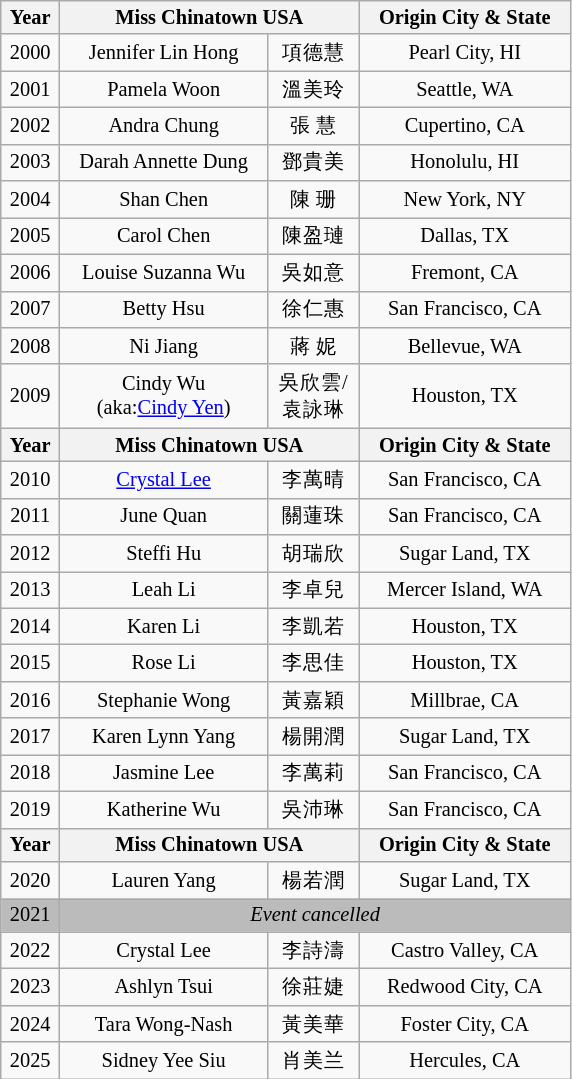<table class="wikitable" border="1" style="width:28em;text-align: center;font-size:85%;">
<tr>
<th width:25%>Year</th>
<th width:50% colspan="2">Miss Chinatown USA</th>
<th>Origin City & State</th>
</tr>
<tr>
<td>2000</td>
<td>Jennifer Lin Hong</td>
<td>項德慧</td>
<td>Pearl City, HI</td>
</tr>
<tr>
<td>2001</td>
<td>Pamela Woon</td>
<td>溫美玲</td>
<td>Seattle, WA</td>
</tr>
<tr>
<td>2002</td>
<td>Andra Chung</td>
<td>張 慧</td>
<td>Cupertino, CA</td>
</tr>
<tr>
<td>2003</td>
<td>Darah Annette Dung</td>
<td>鄧貴美</td>
<td>Honolulu, HI</td>
</tr>
<tr>
<td>2004</td>
<td>Shan Chen</td>
<td>陳 珊</td>
<td>New York, NY</td>
</tr>
<tr>
<td>2005</td>
<td>Carol Chen</td>
<td>陳盈璉</td>
<td>Dallas, TX</td>
</tr>
<tr>
<td>2006</td>
<td>Louise Suzanna Wu</td>
<td>吳如意</td>
<td>Fremont, CA</td>
</tr>
<tr>
<td>2007</td>
<td>Betty Hsu</td>
<td>徐仁惠</td>
<td>San Francisco, CA</td>
</tr>
<tr>
<td>2008</td>
<td>Ni Jiang</td>
<td>蔣 妮</td>
<td>Bellevue, WA</td>
</tr>
<tr>
<td>2009</td>
<td>Cindy Wu<br>(aka:<a href='#'>Cindy Yen</a>)</td>
<td>吳欣雲/<br>袁詠琳</td>
<td>Houston, TX</td>
</tr>
<tr>
<th width:25%>Year</th>
<th width:50% colspan="2">Miss Chinatown USA</th>
<th>Origin City & State</th>
</tr>
<tr>
<td>2010</td>
<td><a href='#'>Crystal Lee</a></td>
<td>李萬晴</td>
<td>San Francisco, CA</td>
</tr>
<tr>
<td>2011</td>
<td>June Quan</td>
<td>關蓮珠</td>
<td>San Francisco, CA</td>
</tr>
<tr>
<td>2012</td>
<td>Steffi Hu</td>
<td>胡瑞欣</td>
<td>Sugar Land, TX</td>
</tr>
<tr>
<td>2013</td>
<td>Leah Li</td>
<td>李卓兒</td>
<td>Mercer Island, WA</td>
</tr>
<tr>
<td>2014</td>
<td>Karen Li</td>
<td>李凱若</td>
<td>Houston, TX</td>
</tr>
<tr>
<td>2015</td>
<td>Rose Li</td>
<td>李思佳</td>
<td>Houston, TX</td>
</tr>
<tr>
<td>2016</td>
<td>Stephanie Wong</td>
<td>黃嘉穎</td>
<td>Millbrae, CA</td>
</tr>
<tr>
<td>2017</td>
<td>Karen Lynn Yang</td>
<td>楊開潤</td>
<td>Sugar Land, TX</td>
</tr>
<tr>
<td>2018</td>
<td>Jasmine Lee</td>
<td>李萬莉</td>
<td>San Francisco, CA</td>
</tr>
<tr>
<td>2019</td>
<td>Katherine Wu</td>
<td>吳沛琳</td>
<td>San Francisco, CA</td>
</tr>
<tr>
<th width:25%>Year</th>
<th width:50% colspan="2">Miss Chinatown USA</th>
<th>Origin City & State</th>
</tr>
<tr>
<td>2020</td>
<td>Lauren Yang</td>
<td>楊若潤</td>
<td>Sugar Land, TX</td>
</tr>
<tr style="background:#bbb;">
<td>2021</td>
<td colspan=3><em>Event cancelled</em></td>
</tr>
<tr>
<td>2022</td>
<td>Crystal Lee</td>
<td>李詩濤</td>
<td>Castro Valley, CA</td>
</tr>
<tr>
<td>2023</td>
<td>Ashlyn Tsui</td>
<td>徐莊婕</td>
<td>Redwood City, CA</td>
</tr>
<tr>
<td>2024</td>
<td>Tara Wong-Nash</td>
<td>黃美華</td>
<td>Foster City, CA</td>
</tr>
<tr>
<td>2025</td>
<td>Sidney Yee Siu</td>
<td>肖美兰</td>
<td>Hercules, CA</td>
</tr>
</table>
